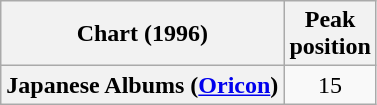<table class="wikitable plainrowheaders" style="text-align:center">
<tr>
<th scope="col">Chart (1996)</th>
<th scope="col">Peak<br> position</th>
</tr>
<tr>
<th scope="row">Japanese Albums (<a href='#'>Oricon</a>)</th>
<td>15</td>
</tr>
</table>
